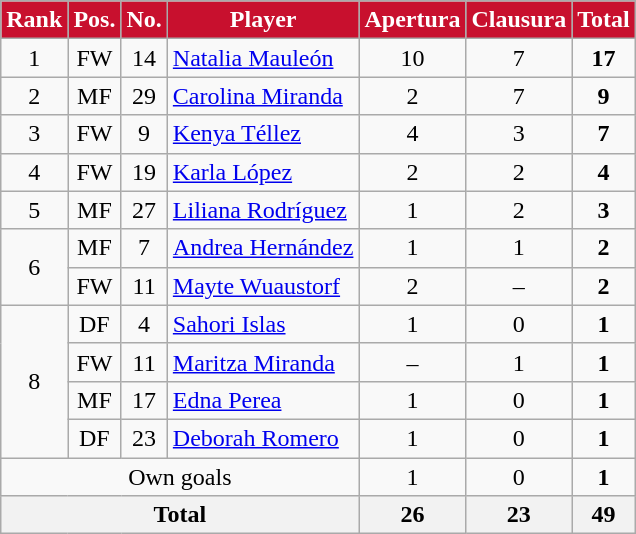<table class="wikitable" style="text-align:center;">
<tr>
<th style=background-color:#C8102E;color:#FFFFFF>Rank</th>
<th style=background-color:#C8102E;color:#FFFFFF>Pos.</th>
<th style=background-color:#C8102E;color:#FFFFFF>No.</th>
<th style=background-color:#C8102E;color:#FFFFFF>Player</th>
<th style=background-color:#C8102E;color:#FFFFFF>Apertura</th>
<th style=background-color:#C8102E;color:#FFFFFF>Clausura</th>
<th style=background-color:#C8102E;color:#FFFFFF>Total</th>
</tr>
<tr>
<td>1</td>
<td>FW</td>
<td>14</td>
<td align=left> <a href='#'>Natalia Mauleón</a></td>
<td>10</td>
<td>7</td>
<td><strong>17</strong></td>
</tr>
<tr>
<td>2</td>
<td>MF</td>
<td>29</td>
<td align=left> <a href='#'>Carolina Miranda</a></td>
<td>2</td>
<td>7</td>
<td><strong>9</strong></td>
</tr>
<tr>
<td>3</td>
<td>FW</td>
<td>9</td>
<td align=left> <a href='#'>Kenya Téllez</a></td>
<td>4</td>
<td>3</td>
<td><strong>7</strong></td>
</tr>
<tr>
<td>4</td>
<td>FW</td>
<td>19</td>
<td align=left> <a href='#'>Karla López</a></td>
<td>2</td>
<td>2</td>
<td><strong>4</strong></td>
</tr>
<tr>
<td>5</td>
<td>MF</td>
<td>27</td>
<td align=left> <a href='#'>Liliana Rodríguez</a></td>
<td>1</td>
<td>2</td>
<td><strong>3</strong></td>
</tr>
<tr>
<td rowspan=2>6</td>
<td>MF</td>
<td>7</td>
<td align=left> <a href='#'>Andrea Hernández</a></td>
<td>1</td>
<td>1</td>
<td><strong>2</strong></td>
</tr>
<tr>
<td>FW</td>
<td>11</td>
<td align=left> <a href='#'>Mayte Wuaustorf</a></td>
<td>2</td>
<td>–</td>
<td><strong>2</strong></td>
</tr>
<tr>
<td rowspan=4>8</td>
<td>DF</td>
<td>4</td>
<td align=left> <a href='#'>Sahori Islas</a></td>
<td>1</td>
<td>0</td>
<td><strong>1</strong></td>
</tr>
<tr>
<td>FW</td>
<td>11</td>
<td align=left> <a href='#'>Maritza Miranda</a></td>
<td>–</td>
<td>1</td>
<td><strong>1</strong></td>
</tr>
<tr>
<td>MF</td>
<td>17</td>
<td align=left> <a href='#'>Edna Perea</a></td>
<td>1</td>
<td>0</td>
<td><strong>1</strong></td>
</tr>
<tr>
<td>DF</td>
<td>23</td>
<td align=left> <a href='#'>Deborah Romero</a></td>
<td>1</td>
<td>0</td>
<td><strong>1</strong></td>
</tr>
<tr>
<td colspan=4>Own goals</td>
<td>1</td>
<td>0</td>
<td><strong>1</strong></td>
</tr>
<tr>
<th align=center colspan=4>Total</th>
<th align=center>26</th>
<th align=center>23</th>
<th align=center>49</th>
</tr>
</table>
